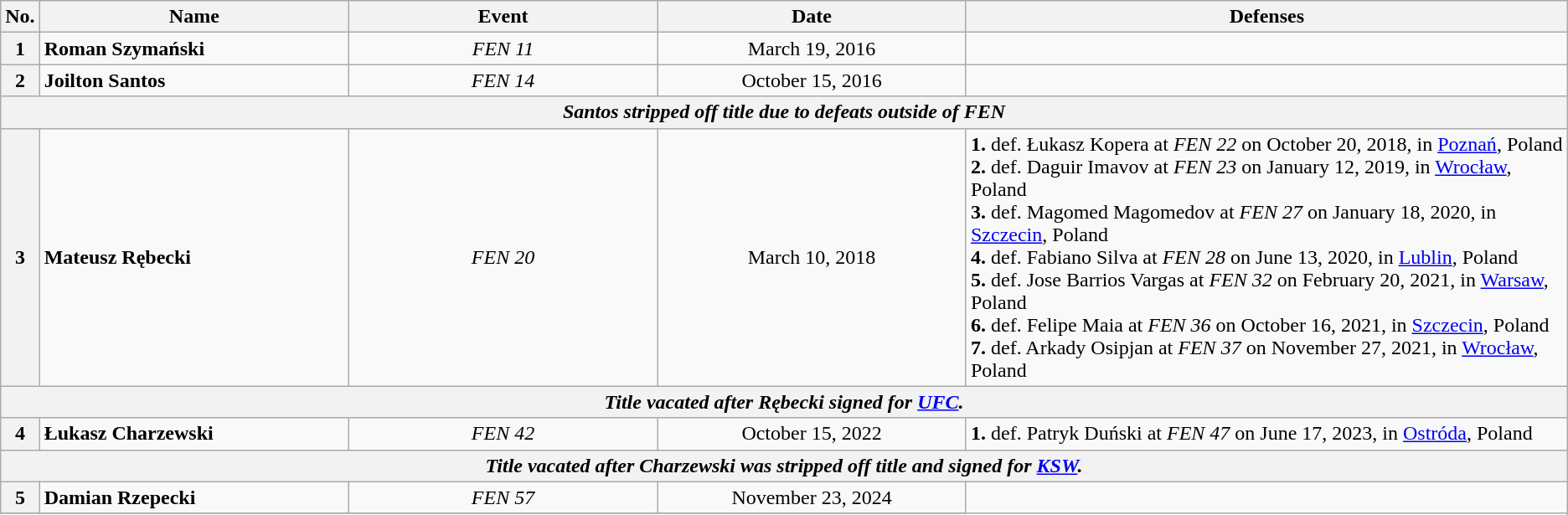<table class="wikitable">
<tr>
<th style= width:1%;">No.</th>
<th style= width:20%;">Name</th>
<th style= width:20%;">Event</th>
<th style=width:20%;">Date</th>
<th style= width:50%;">Defenses</th>
</tr>
<tr>
<th>1</th>
<td align=left> <strong>Roman Szymański</strong><br></td>
<td align=center><em>FEN 11</em><br></td>
<td align=center>March 19, 2016</td>
<td></td>
</tr>
<tr>
<th>2</th>
<td align=left> <strong>Joilton Santos</strong><br></td>
<td align=center><em>FEN 14</em><br></td>
<td align=center>October 15, 2016</td>
<td></td>
</tr>
<tr>
<th colspan="5"><em>Santos stripped off title due to defeats outside of FEN</em></th>
</tr>
<tr>
<th>3</th>
<td align=left> <strong>Mateusz Rębecki</strong><br></td>
<td align=center><em>FEN 20</em><br></td>
<td align=center>March 10, 2018</td>
<td><strong>1.</strong> def. Łukasz Kopera at <em>FEN 22</em> on October 20, 2018, in <a href='#'>Poznań</a>, Poland<br><strong>2.</strong> def. Daguir Imavov at <em>FEN 23</em> on January 12, 2019, in <a href='#'>Wrocław</a>, Poland<br><strong>3.</strong> def. Magomed Magomedov at <em>FEN 27</em> on January 18, 2020, in <a href='#'>Szczecin</a>, Poland<br><strong>4.</strong> def. Fabiano Silva at <em>FEN 28</em> on June 13, 2020, in <a href='#'>Lublin</a>, Poland<br><strong>5.</strong> def. Jose Barrios Vargas at <em>FEN 32</em> on February 20, 2021, in <a href='#'>Warsaw</a>, Poland<br><strong>6.</strong> def. Felipe Maia at <em>FEN 36</em> on October 16, 2021, in <a href='#'>Szczecin</a>, Poland<br><strong>7.</strong> def. Arkady Osipjan at <em>FEN 37</em> on November 27, 2021, in <a href='#'>Wrocław</a>, Poland</td>
</tr>
<tr>
<th colspan="5"><em>Title vacated after Rębecki signed for <a href='#'>UFC</a>.</em></th>
</tr>
<tr>
<th>4</th>
<td align=left> <strong>Łukasz Charzewski</strong><br></td>
<td align=center><em>FEN 42</em><br></td>
<td align=center>October 15, 2022</td>
<td><strong>1.</strong> def. Patryk Duński at <em>FEN 47</em> on June 17, 2023, in <a href='#'>Ostróda</a>, Poland</td>
</tr>
<tr>
<th colspan="5"><em>Title vacated after Charzewski was stripped off title and signed for <a href='#'>KSW</a>.</em></th>
</tr>
<tr>
<th>5</th>
<td align=left> <strong>Damian Rzepecki</strong><br></td>
<td align=center><em>FEN 57</em><br></td>
<td align=center>November 23, 2024</td>
</tr>
<tr>
</tr>
</table>
